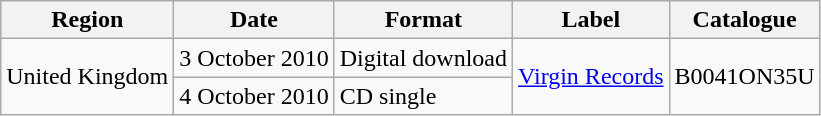<table class=wikitable>
<tr>
<th>Region</th>
<th>Date</th>
<th>Format</th>
<th>Label</th>
<th>Catalogue</th>
</tr>
<tr>
<td rowspan="2">United Kingdom</td>
<td>3 October 2010</td>
<td>Digital download</td>
<td rowspan="2"><a href='#'>Virgin Records</a></td>
<td rowspan="2">B0041ON35U</td>
</tr>
<tr>
<td>4 October 2010</td>
<td>CD single</td>
</tr>
</table>
